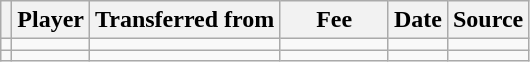<table class="wikitable plainrowheaders sortable">
<tr>
<th></th>
<th scope="col">Player</th>
<th>Transferred from</th>
<th style="width: 65px;">Fee</th>
<th scope="col">Date</th>
<th scope="col">Source</th>
</tr>
<tr>
<td align="center"></td>
<td></td>
<td></td>
<td></td>
<td></td>
<td></td>
</tr>
<tr>
<td align="center"></td>
<td></td>
<td></td>
<td></td>
<td></td>
<td></td>
</tr>
</table>
